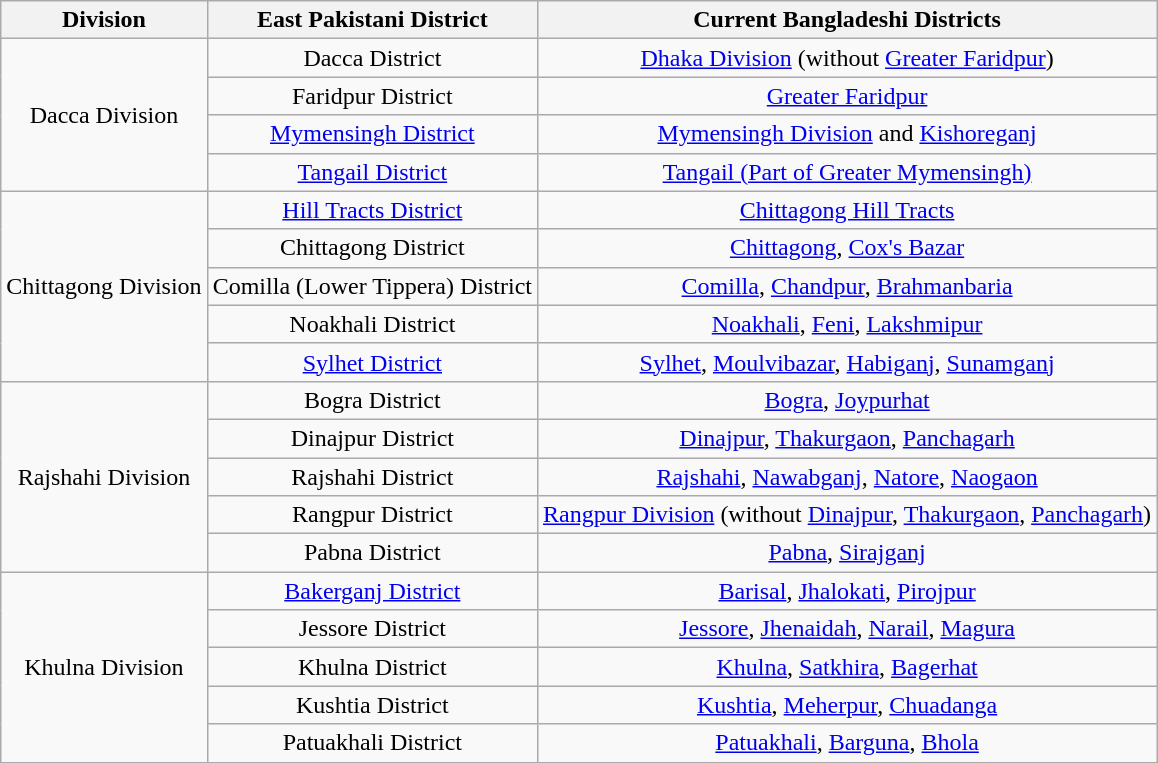<table class="wikitable plainrowheaders" style="text-align:center;">
<tr>
<th scope="col">Division</th>
<th scope="col">East Pakistani District</th>
<th scope="col">Current Bangladeshi Districts</th>
</tr>
<tr>
<td rowspan="4" scope="row">Dacca Division</td>
<td>Dacca District</td>
<td><a href='#'>Dhaka Division</a> (without <a href='#'>Greater Faridpur</a>)</td>
</tr>
<tr>
<td>Faridpur District</td>
<td><a href='#'>Greater Faridpur</a></td>
</tr>
<tr>
<td><a href='#'>Mymensingh District</a></td>
<td><a href='#'>Mymensingh Division</a> and <a href='#'>Kishoreganj</a></td>
</tr>
<tr>
<td><a href='#'>Tangail District</a></td>
<td><a href='#'>Tangail (Part of Greater Mymensingh)</a></td>
</tr>
<tr>
<td rowspan="5" scope="row">Chittagong Division</td>
<td><a href='#'>Hill Tracts District</a></td>
<td><a href='#'>Chittagong Hill Tracts</a></td>
</tr>
<tr>
<td>Chittagong District</td>
<td><a href='#'>Chittagong</a>, <a href='#'>Cox's Bazar</a></td>
</tr>
<tr>
<td>Comilla (Lower Tippera) District</td>
<td><a href='#'>Comilla</a>, <a href='#'>Chandpur</a>, <a href='#'>Brahmanbaria</a></td>
</tr>
<tr>
<td>Noakhali District</td>
<td><a href='#'>Noakhali</a>, <a href='#'>Feni</a>, <a href='#'>Lakshmipur</a></td>
</tr>
<tr>
<td><a href='#'>Sylhet District</a></td>
<td><a href='#'>Sylhet</a>, <a href='#'>Moulvibazar</a>, <a href='#'>Habiganj</a>, <a href='#'>Sunamganj</a></td>
</tr>
<tr>
<td rowspan="5" scope="row">Rajshahi Division</td>
<td>Bogra District</td>
<td><a href='#'>Bogra</a>, <a href='#'>Joypurhat</a></td>
</tr>
<tr>
<td>Dinajpur District</td>
<td><a href='#'>Dinajpur</a>, <a href='#'>Thakurgaon</a>, <a href='#'>Panchagarh</a></td>
</tr>
<tr>
<td>Rajshahi District</td>
<td><a href='#'>Rajshahi</a>, <a href='#'>Nawabganj</a>, <a href='#'>Natore</a>, <a href='#'>Naogaon</a></td>
</tr>
<tr>
<td>Rangpur District</td>
<td><a href='#'>Rangpur Division</a> (without <a href='#'>Dinajpur</a>, <a href='#'>Thakurgaon</a>, <a href='#'>Panchagarh</a>)</td>
</tr>
<tr>
<td>Pabna District</td>
<td><a href='#'>Pabna</a>, <a href='#'>Sirajganj</a></td>
</tr>
<tr>
<td rowspan="5" scope="row">Khulna Division</td>
<td><a href='#'>Bakerganj District</a></td>
<td><a href='#'>Barisal</a>, <a href='#'>Jhalokati</a>, <a href='#'>Pirojpur</a></td>
</tr>
<tr>
<td>Jessore District</td>
<td><a href='#'>Jessore</a>, <a href='#'>Jhenaidah</a>, <a href='#'>Narail</a>, <a href='#'>Magura</a></td>
</tr>
<tr>
<td>Khulna District</td>
<td><a href='#'>Khulna</a>, <a href='#'>Satkhira</a>, <a href='#'>Bagerhat</a></td>
</tr>
<tr>
<td>Kushtia District</td>
<td><a href='#'>Kushtia</a>, <a href='#'>Meherpur</a>, <a href='#'>Chuadanga</a></td>
</tr>
<tr>
<td>Patuakhali District</td>
<td><a href='#'>Patuakhali</a>, <a href='#'>Barguna</a>, <a href='#'>Bhola</a></td>
</tr>
<tr>
</tr>
</table>
